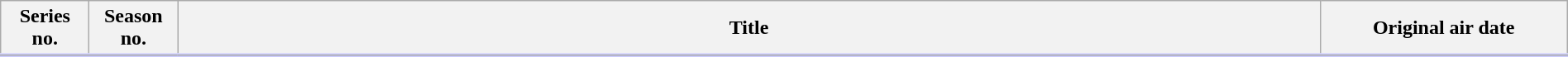<table class="wikitable" style="width:100%; margin:auto; background:#FFF;">
<tr style="border-bottom: 3px solid #CCF;">
<th style="width:4em;">Series no.</th>
<th style="width:4em;">Season no.</th>
<th>Title</th>
<th style="width:12em;">Original air date</th>
</tr>
<tr>
</tr>
</table>
